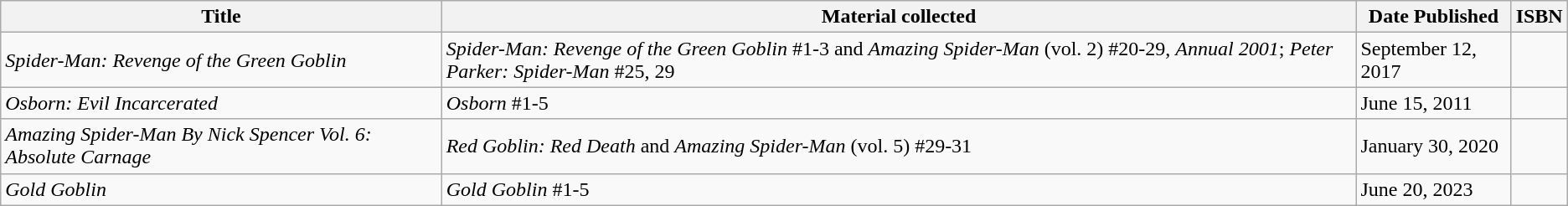<table class="wikitable">
<tr>
<th>Title</th>
<th>Material collected</th>
<th>Date Published</th>
<th>ISBN</th>
</tr>
<tr>
<td><em>Spider-Man: Revenge of the Green Goblin</em></td>
<td><em>Spider-Man: Revenge of the Green Goblin</em> #1-3 and <em>Amazing Spider-Man</em> (vol. 2) #20-29, <em>Annual 2001</em>; <em>Peter Parker: Spider-Man</em> #25, 29</td>
<td>September 12, 2017</td>
<td></td>
</tr>
<tr>
<td><em>Osborn: Evil Incarcerated</em></td>
<td><em>Osborn</em> #1-5</td>
<td>June 15, 2011</td>
<td></td>
</tr>
<tr>
<td><em>Amazing Spider-Man By Nick Spencer Vol. 6: Absolute Carnage</em></td>
<td><em>Red Goblin: Red Death</em> and <em>Amazing Spider-Man</em> (vol. 5) #29-31</td>
<td>January 30, 2020</td>
<td></td>
</tr>
<tr>
<td><em>Gold Goblin</em></td>
<td><em>Gold Goblin</em> #1-5</td>
<td>June 20, 2023</td>
<td></td>
</tr>
</table>
